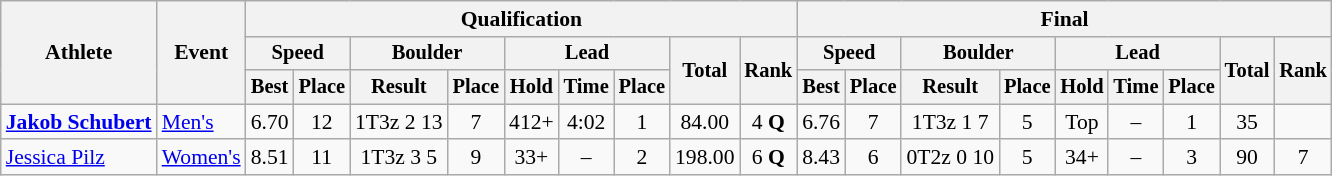<table class="wikitable" style="font-size:90%">
<tr>
<th rowspan=3>Athlete</th>
<th rowspan=3>Event</th>
<th colspan=9>Qualification</th>
<th colspan=9>Final</th>
</tr>
<tr style="font-size: 95%">
<th colspan=2>Speed</th>
<th colspan=2>Boulder</th>
<th colspan=3>Lead</th>
<th rowspan=2>Total</th>
<th rowspan=2>Rank</th>
<th colspan=2>Speed</th>
<th colspan=2>Boulder</th>
<th colspan=3>Lead</th>
<th rowspan=2>Total</th>
<th rowspan=2>Rank</th>
</tr>
<tr style="font-size: 95%">
<th>Best</th>
<th>Place</th>
<th>Result</th>
<th>Place</th>
<th>Hold</th>
<th>Time</th>
<th>Place</th>
<th>Best</th>
<th>Place</th>
<th>Result</th>
<th>Place</th>
<th>Hold</th>
<th>Time</th>
<th>Place</th>
</tr>
<tr align=center>
<td align="left"><strong><a href='#'>Jakob Schubert</a></strong></td>
<td align="left"><a href='#'>Men's</a></td>
<td>6.70</td>
<td>12</td>
<td>1T3z 2 13</td>
<td>7</td>
<td>412+</td>
<td>4:02</td>
<td>1</td>
<td>84.00</td>
<td>4 <strong>Q</strong></td>
<td>6.76</td>
<td>7</td>
<td>1T3z 1 7</td>
<td>5</td>
<td>Top</td>
<td>–</td>
<td>1</td>
<td>35</td>
<td></td>
</tr>
<tr align="center">
<td align="left"><a href='#'>Jessica Pilz</a></td>
<td align="left"><a href='#'>Women's</a></td>
<td>8.51</td>
<td>11</td>
<td>1T3z 3 5</td>
<td>9</td>
<td>33+</td>
<td>–</td>
<td>2</td>
<td>198.00</td>
<td>6 <strong>Q</strong></td>
<td>8.43</td>
<td>6</td>
<td>0T2z 0 10</td>
<td>5</td>
<td>34+</td>
<td>–</td>
<td>3</td>
<td>90</td>
<td>7</td>
</tr>
</table>
